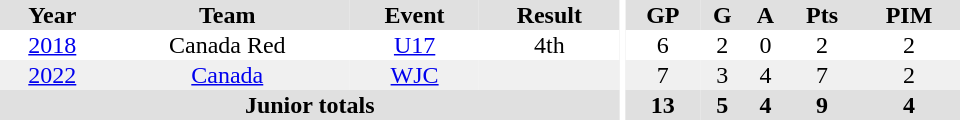<table border="0" cellpadding="1" cellspacing="0" ID="Table3" style="text-align:center; width:40em;">
<tr bgcolor="#e0e0e0">
<th>Year</th>
<th>Team</th>
<th>Event</th>
<th>Result</th>
<th rowspan="99" bgcolor="#ffffff"></th>
<th>GP</th>
<th>G</th>
<th>A</th>
<th>Pts</th>
<th>PIM</th>
</tr>
<tr>
<td><a href='#'>2018</a></td>
<td>Canada Red</td>
<td><a href='#'>U17</a></td>
<td>4th</td>
<td>6</td>
<td>2</td>
<td>0</td>
<td>2</td>
<td>2</td>
</tr>
<tr bgcolor="#f0f0f0">
<td><a href='#'>2022</a></td>
<td><a href='#'>Canada</a></td>
<td><a href='#'>WJC</a></td>
<td></td>
<td>7</td>
<td>3</td>
<td>4</td>
<td>7</td>
<td>2</td>
</tr>
<tr bgcolor="#e0e0e0">
<th colspan="4">Junior totals</th>
<th>13</th>
<th>5</th>
<th>4</th>
<th>9</th>
<th>4</th>
</tr>
</table>
